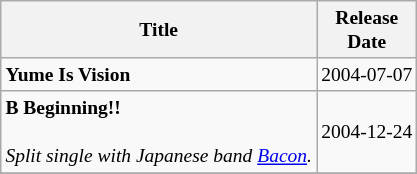<table class="wikitable" style="font-size:small">
<tr>
<th>Title</th>
<th>Release<br> Date</th>
</tr>
<tr>
<td><strong>Yume Is Vision</strong><br></td>
<td>2004-07-07</td>
</tr>
<tr>
<td><strong>B Beginning!!</strong><br><br><em>Split single with Japanese band <a href='#'>Bacon</a>.</em>
</td>
<td>2004-12-24</td>
</tr>
<tr>
</tr>
</table>
